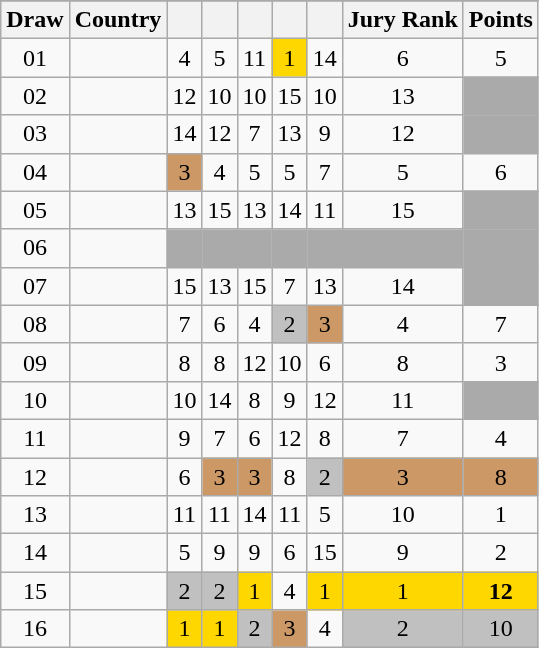<table class="sortable wikitable collapsible plainrowheaders" style="text-align:center;">
<tr>
</tr>
<tr>
<th scope="col">Draw</th>
<th scope="col">Country</th>
<th scope="col"><small></small></th>
<th scope="col"><small></small></th>
<th scope="col"><small></small></th>
<th scope="col"><small></small></th>
<th scope="col"><small></small></th>
<th scope="col">Jury Rank</th>
<th scope="col">Points</th>
</tr>
<tr>
<td>01</td>
<td style="text-align:left;"></td>
<td>4</td>
<td>5</td>
<td>11</td>
<td style="background:gold;">1</td>
<td>14</td>
<td>6</td>
<td>5</td>
</tr>
<tr>
<td>02</td>
<td style="text-align:left;"></td>
<td>12</td>
<td>10</td>
<td>10</td>
<td>15</td>
<td>10</td>
<td>13</td>
<td style="background:#AAAAAA;"></td>
</tr>
<tr>
<td>03</td>
<td style="text-align:left;"></td>
<td>14</td>
<td>12</td>
<td>7</td>
<td>13</td>
<td>9</td>
<td>12</td>
<td style="background:#AAAAAA;"></td>
</tr>
<tr>
<td>04</td>
<td style="text-align:left;"></td>
<td style="background:#CC9966;">3</td>
<td>4</td>
<td>5</td>
<td>5</td>
<td>7</td>
<td>5</td>
<td>6</td>
</tr>
<tr>
<td>05</td>
<td style="text-align:left;"></td>
<td>13</td>
<td>15</td>
<td>13</td>
<td>14</td>
<td>11</td>
<td>15</td>
<td style="background:#AAAAAA;"></td>
</tr>
<tr class="sortbottom">
<td>06</td>
<td style="text-align:left;"></td>
<td style="background:#AAAAAA;"></td>
<td style="background:#AAAAAA;"></td>
<td style="background:#AAAAAA;"></td>
<td style="background:#AAAAAA;"></td>
<td style="background:#AAAAAA;"></td>
<td style="background:#AAAAAA;"></td>
<td style="background:#AAAAAA;"></td>
</tr>
<tr>
<td>07</td>
<td style="text-align:left;"></td>
<td>15</td>
<td>13</td>
<td>15</td>
<td>7</td>
<td>13</td>
<td>14</td>
<td style="background:#AAAAAA;"></td>
</tr>
<tr>
<td>08</td>
<td style="text-align:left;"></td>
<td>7</td>
<td>6</td>
<td>4</td>
<td style="background:silver;">2</td>
<td style="background:#CC9966;">3</td>
<td>4</td>
<td>7</td>
</tr>
<tr>
<td>09</td>
<td style="text-align:left;"></td>
<td>8</td>
<td>8</td>
<td>12</td>
<td>10</td>
<td>6</td>
<td>8</td>
<td>3</td>
</tr>
<tr>
<td>10</td>
<td style="text-align:left;"></td>
<td>10</td>
<td>14</td>
<td>8</td>
<td>9</td>
<td>12</td>
<td>11</td>
<td style="background:#AAAAAA;"></td>
</tr>
<tr>
<td>11</td>
<td style="text-align:left;"></td>
<td>9</td>
<td>7</td>
<td>6</td>
<td>12</td>
<td>8</td>
<td>7</td>
<td>4</td>
</tr>
<tr>
<td>12</td>
<td style="text-align:left;"></td>
<td>6</td>
<td style="background:#CC9966;">3</td>
<td style="background:#CC9966;">3</td>
<td>8</td>
<td style="background:silver;">2</td>
<td style="background:#CC9966;">3</td>
<td style="background:#CC9966;">8</td>
</tr>
<tr>
<td>13</td>
<td style="text-align:left;"></td>
<td>11</td>
<td>11</td>
<td>14</td>
<td>11</td>
<td>5</td>
<td>10</td>
<td>1</td>
</tr>
<tr>
<td>14</td>
<td style="text-align:left;"></td>
<td>5</td>
<td>9</td>
<td>9</td>
<td>6</td>
<td>15</td>
<td>9</td>
<td>2</td>
</tr>
<tr>
<td>15</td>
<td style="text-align:left;"></td>
<td style="background:silver;">2</td>
<td style="background:silver;">2</td>
<td style="background:gold;">1</td>
<td>4</td>
<td style="background:gold;">1</td>
<td style="background:gold;">1</td>
<td style="background:gold;"><strong>12</strong></td>
</tr>
<tr>
<td>16</td>
<td style="text-align:left;"></td>
<td style="background:gold;">1</td>
<td style="background:gold;">1</td>
<td style="background:silver;">2</td>
<td style="background:#CC9966;">3</td>
<td>4</td>
<td style="background:silver;">2</td>
<td style="background:silver;">10</td>
</tr>
</table>
